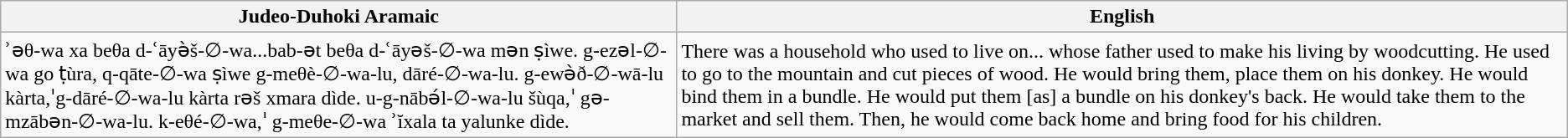<table class="wikitable">
<tr>
<th>Judeo-Duhoki Aramaic</th>
<th>English</th>
</tr>
<tr>
<td>ʾǝθ-wa xa beθa d-ʿāyə̀š-∅-wa...bab-ət beθa d-ʿāyǝš-∅-wa mǝn ṣìwe. g-ezǝl-∅-wa go ṭùra, q-qāte-∅-wa ṣìwe g-meθè-∅-wa-lu, dāré-∅-wa-lu. g-ewə̀ð-∅-wā-lu kàrta,ˈg-dāré-∅-wa-lu kàrta rəš xmara dìde. u-g-nābə́l-∅-wa-lu šùqa,ˈ gǝ-mzābǝn-∅-wa-lu. k-eθé-∅-wa,ˈ g-meθe-∅-wa ʾĭxala ta yalunke dìde.</td>
<td>There was a household who used to live on... whose father used to make his living by woodcutting. He used to go to the mountain and cut pieces of wood. He would bring them, place them on his donkey. He would bind them in a bundle. He would put them [as] a bundle on his donkey's back. He would take them to the market and sell them. Then, he would come back home and bring food for his children.</td>
</tr>
</table>
